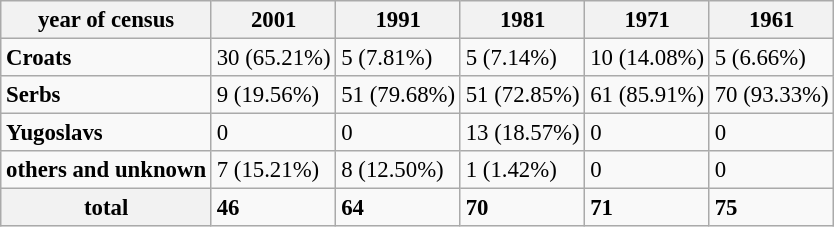<table class="wikitable" style="font-size:95%;">
<tr>
<th>year of census</th>
<th>2001</th>
<th>1991</th>
<th>1981</th>
<th>1971</th>
<th>1961</th>
</tr>
<tr>
<td><strong>Croats</strong></td>
<td>30 (65.21%)</td>
<td>5 (7.81%)</td>
<td>5 (7.14%)</td>
<td>10 (14.08%)</td>
<td>5 (6.66%)</td>
</tr>
<tr>
<td><strong>Serbs</strong></td>
<td>9 (19.56%)</td>
<td>51 (79.68%)</td>
<td>51 (72.85%)</td>
<td>61 (85.91%)</td>
<td>70 (93.33%)</td>
</tr>
<tr>
<td><strong>Yugoslavs</strong></td>
<td>0</td>
<td>0</td>
<td>13 (18.57%)</td>
<td>0</td>
<td>0</td>
</tr>
<tr>
<td><strong>others and unknown</strong></td>
<td>7 (15.21%)</td>
<td>8 (12.50%)</td>
<td>1 (1.42%)</td>
<td>0</td>
<td>0</td>
</tr>
<tr>
<th>total</th>
<td><strong>46</strong></td>
<td><strong>64</strong></td>
<td><strong>70</strong></td>
<td><strong>71</strong></td>
<td><strong>75</strong></td>
</tr>
</table>
